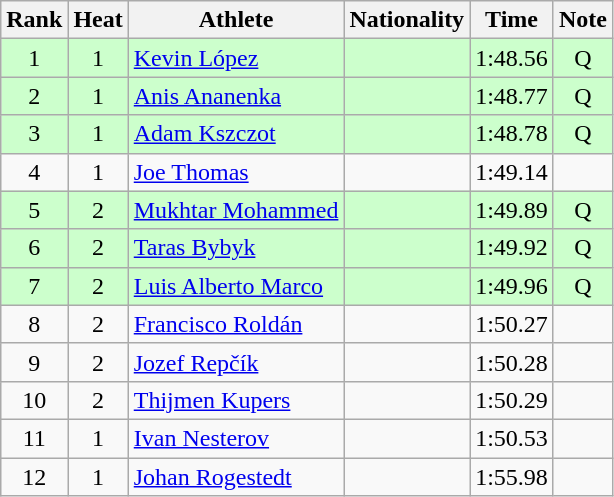<table class="wikitable sortable" style="text-align:center">
<tr>
<th>Rank</th>
<th>Heat</th>
<th>Athlete</th>
<th>Nationality</th>
<th>Time</th>
<th>Note</th>
</tr>
<tr bgcolor=ccffcc>
<td>1</td>
<td>1</td>
<td align=left><a href='#'>Kevin López</a></td>
<td align=left></td>
<td>1:48.56</td>
<td>Q</td>
</tr>
<tr bgcolor=ccffcc>
<td>2</td>
<td>1</td>
<td align=left><a href='#'>Anis Ananenka</a></td>
<td align=left></td>
<td>1:48.77</td>
<td>Q</td>
</tr>
<tr bgcolor=ccffcc>
<td>3</td>
<td>1</td>
<td align=left><a href='#'>Adam Kszczot</a></td>
<td align=left></td>
<td>1:48.78</td>
<td>Q</td>
</tr>
<tr>
<td>4</td>
<td>1</td>
<td align=left><a href='#'>Joe Thomas</a></td>
<td align=left></td>
<td>1:49.14</td>
<td></td>
</tr>
<tr bgcolor=ccffcc>
<td>5</td>
<td>2</td>
<td align=left><a href='#'>Mukhtar Mohammed</a></td>
<td align=left></td>
<td>1:49.89</td>
<td>Q</td>
</tr>
<tr bgcolor=ccffcc>
<td>6</td>
<td>2</td>
<td align=left><a href='#'>Taras Bybyk</a></td>
<td align=left></td>
<td>1:49.92</td>
<td>Q</td>
</tr>
<tr bgcolor=ccffcc>
<td>7</td>
<td>2</td>
<td align=left><a href='#'>Luis Alberto Marco</a></td>
<td align=left></td>
<td>1:49.96</td>
<td>Q</td>
</tr>
<tr>
<td>8</td>
<td>2</td>
<td align=left><a href='#'>Francisco Roldán</a></td>
<td align=left></td>
<td>1:50.27</td>
<td></td>
</tr>
<tr>
<td>9</td>
<td>2</td>
<td align=left><a href='#'>Jozef Repčík</a></td>
<td align=left></td>
<td>1:50.28</td>
<td></td>
</tr>
<tr>
<td>10</td>
<td>2</td>
<td align=left><a href='#'>Thijmen Kupers</a></td>
<td align=left></td>
<td>1:50.29</td>
<td></td>
</tr>
<tr>
<td>11</td>
<td>1</td>
<td align=left><a href='#'>Ivan Nesterov</a></td>
<td align=left></td>
<td>1:50.53</td>
<td></td>
</tr>
<tr>
<td>12</td>
<td>1</td>
<td align=left><a href='#'>Johan Rogestedt</a></td>
<td align=left></td>
<td>1:55.98</td>
<td></td>
</tr>
</table>
